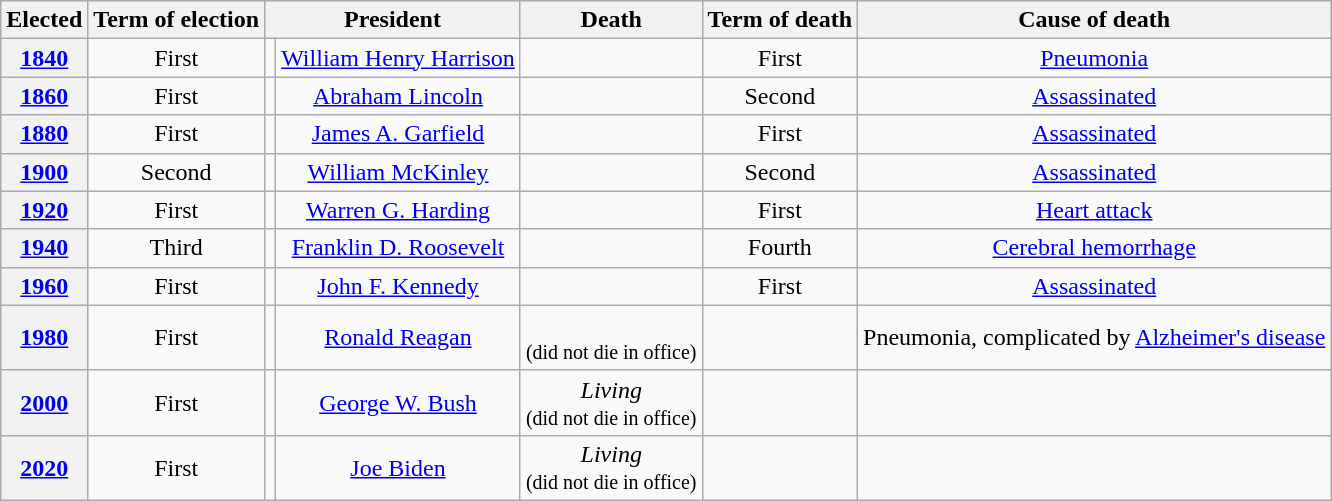<table class="wikitable sortable" style="text-align:center;">
<tr>
<th scope="col">Elected</th>
<th scope="col">Term of election</th>
<th scope="col" colspan=2>President</th>
<th scope="col">Death</th>
<th scope="col">Term of death</th>
<th scope="col">Cause of death</th>
</tr>
<tr>
<th scope="row"><a href='#'>1840</a></th>
<td data-sort-value=1>First</td>
<td data-sort-value="Harrison, William Henry"></td>
<td><a href='#'>William Henry Harrison</a></td>
<td></td>
<td data-sort-value=1>First</td>
<td><a href='#'>Pneumonia</a></td>
</tr>
<tr>
<th scope="row"><a href='#'>1860</a></th>
<td data-sort-value=1>First</td>
<td data-sort-value="Lincoln, Abraham"></td>
<td><a href='#'>Abraham Lincoln</a></td>
<td></td>
<td data-sort-value=2>Second</td>
<td><a href='#'>Assassinated</a></td>
</tr>
<tr>
<th scope="row"><a href='#'>1880</a></th>
<td data-sort-value=1>First</td>
<td data-sort-value="Garfield, James A."></td>
<td><a href='#'>James A. Garfield</a></td>
<td></td>
<td data-sort-value=1>First</td>
<td><a href='#'>Assassinated</a></td>
</tr>
<tr>
<th scope="row"><a href='#'>1900</a></th>
<td data-sort-value=2>Second</td>
<td data-sort-value="McKinley, William"></td>
<td><a href='#'>William McKinley</a></td>
<td></td>
<td data-sort-value=2>Second</td>
<td><a href='#'>Assassinated</a></td>
</tr>
<tr>
<th scope="row"><a href='#'>1920</a></th>
<td data-sort-value=1>First</td>
<td data-sort-value="Harding, Warren G."></td>
<td><a href='#'>Warren G. Harding</a></td>
<td></td>
<td data-sort-value=1>First</td>
<td><a href='#'>Heart attack</a></td>
</tr>
<tr>
<th scope="row"><a href='#'>1940</a></th>
<td data-sort-value=3>Third</td>
<td data-sort-value="Roosevelt, Franklin D."></td>
<td><a href='#'>Franklin D. Roosevelt</a></td>
<td></td>
<td data-sort-value=4>Fourth</td>
<td><a href='#'>Cerebral hemorrhage</a></td>
</tr>
<tr>
<th scope="row"><a href='#'>1960</a></th>
<td data-sort-value=1>First</td>
<td data-sort-value="Kennedy, John F."></td>
<td><a href='#'>John F. Kennedy</a></td>
<td></td>
<td data-sort-value=1>First</td>
<td><a href='#'>Assassinated</a></td>
</tr>
<tr>
<th scope="row"><a href='#'>1980</a></th>
<td data-sort-value=1>First</td>
<td data-sort-value="Reagan, Ronald"></td>
<td><a href='#'>Ronald Reagan</a></td>
<td><br><small><span>(did not die in office)</span></small></td>
<td></td>
<td>Pneumonia, complicated by <a href='#'>Alzheimer's disease</a></td>
</tr>
<tr>
<th scope="row"><a href='#'>2000</a></th>
<td data-sort-value=1>First</td>
<td data-sort-value="Bush, George W."></td>
<td><a href='#'>George W. Bush</a></td>
<td><em>Living</em><br><small><span>(did not die in office)</span></small></td>
<td></td>
<td></td>
</tr>
<tr>
<th scope="row"><a href='#'>2020</a></th>
<td data-sort-value=1>First</td>
<td data-sort-value="Biden, Joe"></td>
<td><a href='#'>Joe Biden</a></td>
<td><em>Living</em><br><small><span>(did not die in office)</span></small></td>
<td></td>
<td></td>
</tr>
</table>
